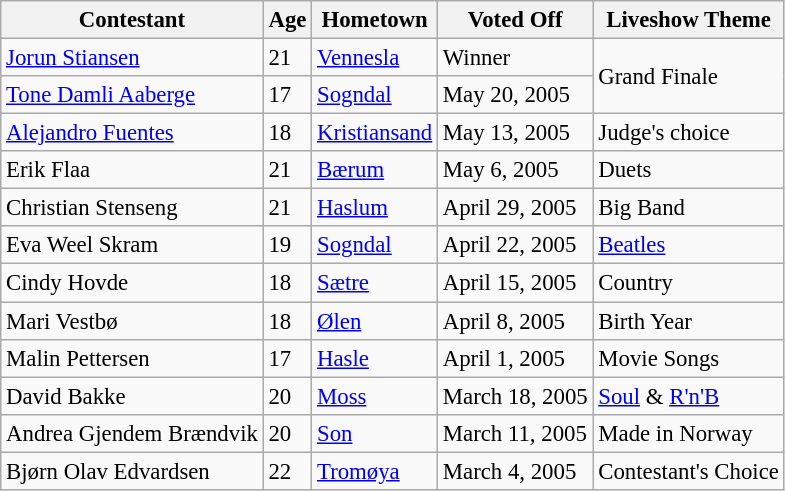<table class="wikitable" style="font-size:95%;">
<tr>
<th>Contestant</th>
<th>Age</th>
<th>Hometown</th>
<th>Voted Off</th>
<th>Liveshow Theme</th>
</tr>
<tr>
<td><a href='#'>Jorun Stiansen</a></td>
<td>21</td>
<td><a href='#'>Vennesla</a></td>
<td>Winner</td>
<td rowspan="2">Grand Finale</td>
</tr>
<tr>
<td><a href='#'>Tone Damli Aaberge</a></td>
<td>17</td>
<td><a href='#'>Sogndal</a></td>
<td>May 20, 2005</td>
</tr>
<tr>
<td><a href='#'>Alejandro Fuentes</a></td>
<td>18</td>
<td><a href='#'>Kristiansand</a></td>
<td>May 13, 2005</td>
<td>Judge's choice</td>
</tr>
<tr>
<td>Erik Flaa</td>
<td>21</td>
<td><a href='#'>Bærum</a></td>
<td>May 6, 2005</td>
<td>Duets</td>
</tr>
<tr>
<td>Christian Stenseng</td>
<td>21</td>
<td><a href='#'>Haslum</a></td>
<td>April 29, 2005</td>
<td>Big Band</td>
</tr>
<tr>
<td>Eva Weel Skram</td>
<td>19</td>
<td><a href='#'>Sogndal</a></td>
<td>April 22, 2005</td>
<td><a href='#'>Beatles</a></td>
</tr>
<tr>
<td>Cindy Hovde</td>
<td>18</td>
<td><a href='#'>Sætre</a></td>
<td>April 15, 2005</td>
<td>Country</td>
</tr>
<tr>
<td>Mari Vestbø</td>
<td>18</td>
<td><a href='#'>Ølen</a></td>
<td>April 8, 2005</td>
<td>Birth Year</td>
</tr>
<tr>
<td>Malin Pettersen</td>
<td>17</td>
<td><a href='#'>Hasle</a></td>
<td>April 1, 2005</td>
<td>Movie Songs</td>
</tr>
<tr>
<td>David Bakke</td>
<td>20</td>
<td><a href='#'>Moss</a></td>
<td>March 18, 2005</td>
<td><a href='#'>Soul</a> & <a href='#'>R'n'B</a></td>
</tr>
<tr>
<td>Andrea Gjendem Brændvik</td>
<td>20</td>
<td><a href='#'>Son</a></td>
<td>March 11, 2005</td>
<td>Made in Norway</td>
</tr>
<tr>
<td>Bjørn Olav Edvardsen</td>
<td>22</td>
<td><a href='#'>Tromøya</a></td>
<td>March 4, 2005</td>
<td>Contestant's Choice</td>
</tr>
</table>
